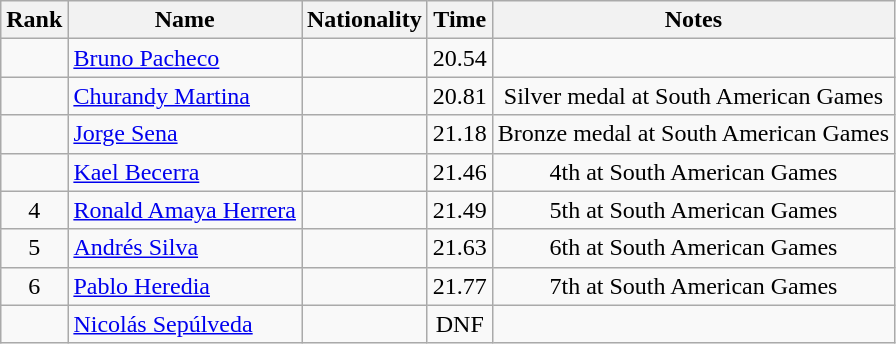<table class="wikitable sortable" style="text-align:center">
<tr>
<th>Rank</th>
<th>Name</th>
<th>Nationality</th>
<th>Time</th>
<th>Notes</th>
</tr>
<tr>
<td align=center></td>
<td align=left><a href='#'>Bruno Pacheco</a></td>
<td align=left></td>
<td>20.54</td>
<td></td>
</tr>
<tr>
<td align=center></td>
<td align=left><a href='#'>Churandy Martina</a></td>
<td align=left></td>
<td>20.81</td>
<td>Silver medal at South American Games</td>
</tr>
<tr>
<td align=center></td>
<td align=left><a href='#'>Jorge Sena</a></td>
<td align=left></td>
<td>21.18</td>
<td>Bronze medal at South American Games</td>
</tr>
<tr>
<td align=center></td>
<td align=left><a href='#'>Kael Becerra</a></td>
<td align=left></td>
<td>21.46</td>
<td>4th at South American Games</td>
</tr>
<tr>
<td align=center>4</td>
<td align=left><a href='#'>Ronald Amaya Herrera</a></td>
<td align=left></td>
<td>21.49</td>
<td>5th at South American Games</td>
</tr>
<tr>
<td align=center>5</td>
<td align=left><a href='#'>Andrés Silva</a></td>
<td align=left></td>
<td>21.63</td>
<td>6th at South American Games</td>
</tr>
<tr>
<td align=center>6</td>
<td align=left><a href='#'>Pablo Heredia</a></td>
<td align=left></td>
<td>21.77</td>
<td>7th at South American Games</td>
</tr>
<tr>
<td align=center></td>
<td align=left><a href='#'>Nicolás Sepúlveda</a></td>
<td align=left></td>
<td>DNF</td>
<td></td>
</tr>
</table>
